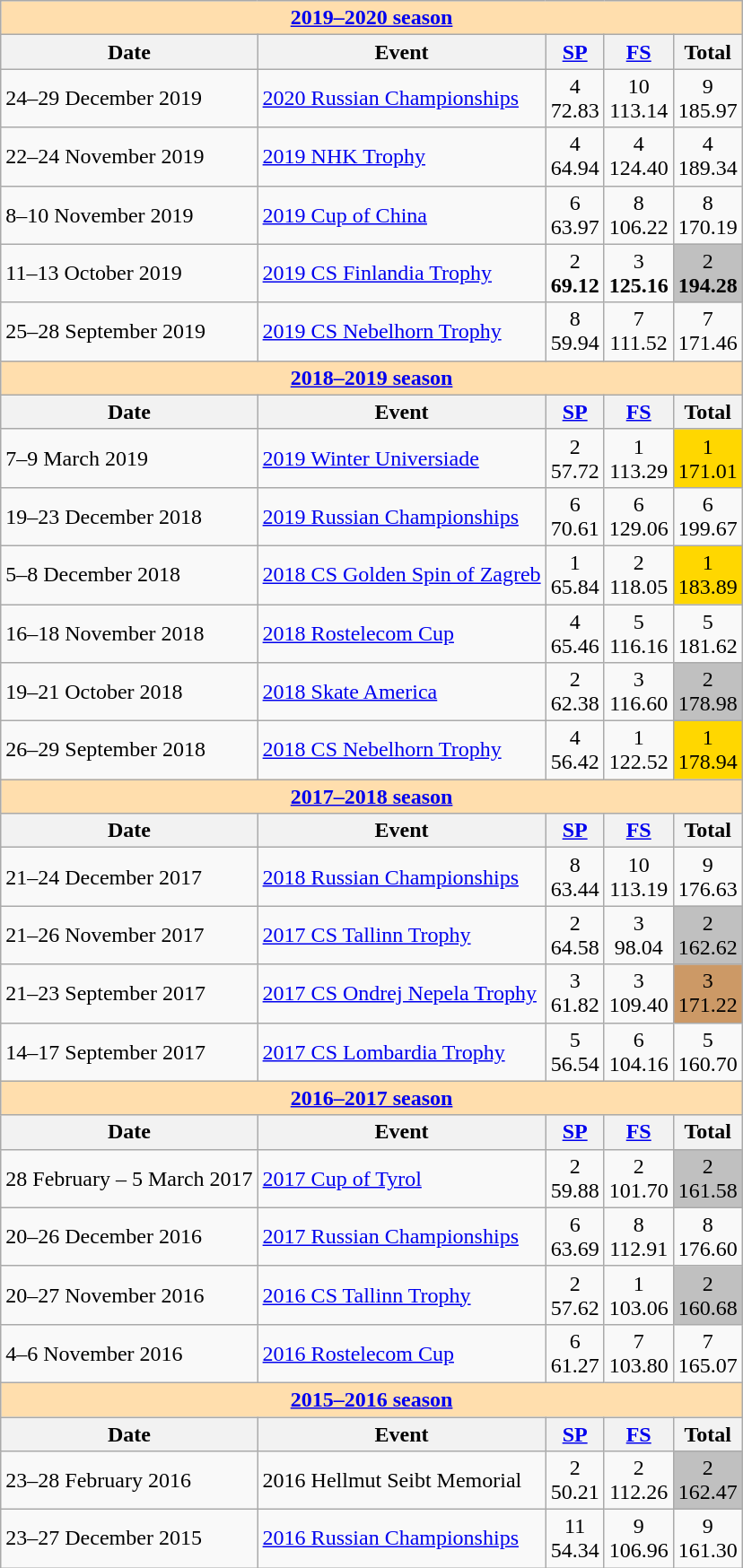<table class="wikitable">
<tr>
<td colspan="5" style="background-color: #ffdead; " align="center"><a href='#'><strong>2019–2020 season</strong></a></td>
</tr>
<tr>
<th>Date</th>
<th>Event</th>
<th><a href='#'>SP</a></th>
<th><a href='#'>FS</a></th>
<th>Total</th>
</tr>
<tr>
<td>24–29 December 2019</td>
<td><a href='#'>2020 Russian Championships</a></td>
<td align=center>4 <br> 72.83</td>
<td align=center>10 <br> 113.14</td>
<td align=center>9 <br> 185.97</td>
</tr>
<tr>
<td>22–24 November 2019</td>
<td><a href='#'>2019 NHK Trophy</a></td>
<td align=center>4 <br> 64.94</td>
<td align=center>4 <br> 124.40</td>
<td align=center>4 <br> 189.34</td>
</tr>
<tr>
<td>8–10 November 2019</td>
<td><a href='#'>2019 Cup of China</a></td>
<td align=center>6 <br> 63.97</td>
<td align=center>8 <br> 106.22</td>
<td align=center>8 <br> 170.19</td>
</tr>
<tr>
<td>11–13 October 2019</td>
<td><a href='#'>2019 CS Finlandia Trophy</a></td>
<td align=center>2 <br> <strong>69.12</strong></td>
<td align=center>3 <br> <strong>125.16</strong></td>
<td align=center bgcolor=silver>2 <br> <strong>194.28</strong></td>
</tr>
<tr>
<td>25–28 September 2019</td>
<td><a href='#'>2019 CS Nebelhorn Trophy</a></td>
<td align=center>8 <br> 59.94</td>
<td align=center>7 <br> 111.52</td>
<td align=center>7 <br> 171.46</td>
</tr>
<tr>
<td colspan="5" style="background-color: #ffdead; " align="center"><a href='#'><strong>2018–2019 season</strong></a></td>
</tr>
<tr>
<th>Date</th>
<th>Event</th>
<th><a href='#'>SP</a></th>
<th><a href='#'>FS</a></th>
<th>Total</th>
</tr>
<tr>
<td>7–9 March 2019</td>
<td><a href='#'>2019 Winter Universiade</a></td>
<td align=center>2 <br> 57.72</td>
<td align=center>1 <br> 113.29</td>
<td align=center bgcolor=gold>1 <br> 171.01</td>
</tr>
<tr>
<td>19–23 December 2018</td>
<td><a href='#'>2019 Russian Championships</a></td>
<td align=center>6 <br> 70.61</td>
<td align=center>6 <br> 129.06</td>
<td align=center>6 <br> 199.67</td>
</tr>
<tr>
<td>5–8 December 2018</td>
<td><a href='#'>2018 CS Golden Spin of Zagreb</a></td>
<td align=center>1 <br> 65.84</td>
<td align=center>2 <br> 118.05</td>
<td align=center bgcolor=gold>1 <br> 183.89</td>
</tr>
<tr>
<td>16–18 November 2018</td>
<td><a href='#'>2018 Rostelecom Cup</a></td>
<td align=center>4 <br> 65.46</td>
<td align=center>5 <br> 116.16</td>
<td align=center>5 <br> 181.62</td>
</tr>
<tr>
<td>19–21 October 2018</td>
<td><a href='#'>2018 Skate America</a></td>
<td align=center>2 <br> 62.38</td>
<td align=center>3 <br> 116.60</td>
<td align=center bgcolor=silver>2 <br> 178.98</td>
</tr>
<tr>
<td>26–29 September 2018</td>
<td><a href='#'>2018 CS Nebelhorn Trophy</a></td>
<td align=center>4 <br> 56.42</td>
<td align=center>1 <br> 122.52</td>
<td align=center bgcolor=gold>1 <br> 178.94</td>
</tr>
<tr>
<td colspan="5" style="background-color: #ffdead; " align="center"><a href='#'><strong>2017–2018 season</strong></a></td>
</tr>
<tr>
<th>Date</th>
<th>Event</th>
<th><a href='#'>SP</a></th>
<th><a href='#'>FS</a></th>
<th>Total</th>
</tr>
<tr>
<td>21–24 December 2017</td>
<td><a href='#'>2018 Russian Championships</a></td>
<td align=center>8 <br> 63.44</td>
<td align=center>10 <br> 113.19</td>
<td align=center>9 <br> 176.63</td>
</tr>
<tr>
<td>21–26 November 2017</td>
<td><a href='#'>2017 CS Tallinn Trophy</a></td>
<td align=center>2 <br> 64.58</td>
<td align=center>3 <br> 98.04</td>
<td align=center bgcolor=silver>2 <br> 162.62</td>
</tr>
<tr>
<td>21–23 September 2017</td>
<td><a href='#'>2017 CS Ondrej Nepela Trophy</a></td>
<td align=center>3 <br> 61.82</td>
<td align=center>3 <br> 109.40</td>
<td align=center bgcolor=cc9966>3 <br> 171.22</td>
</tr>
<tr>
<td>14–17 September 2017</td>
<td><a href='#'>2017 CS Lombardia Trophy</a></td>
<td align=center>5 <br> 56.54</td>
<td align=center>6 <br> 104.16</td>
<td align=center>5 <br> 160.70</td>
</tr>
<tr>
<td colspan="5" style="background-color: #ffdead; " align="center"><a href='#'><strong>2016–2017 season</strong></a></td>
</tr>
<tr>
<th>Date</th>
<th>Event</th>
<th><a href='#'>SP</a></th>
<th><a href='#'>FS</a></th>
<th>Total</th>
</tr>
<tr>
<td>28 February – 5 March 2017</td>
<td><a href='#'>2017 Cup of Tyrol</a></td>
<td align=center>2 <br> 59.88</td>
<td align=center>2 <br> 101.70</td>
<td align=center bgcolor=silver>2 <br> 161.58</td>
</tr>
<tr>
<td>20–26 December 2016</td>
<td><a href='#'>2017 Russian Championships</a></td>
<td align=center>6 <br> 63.69</td>
<td align=center>8 <br> 112.91</td>
<td align=center>8 <br> 176.60</td>
</tr>
<tr>
<td>20–27 November 2016</td>
<td><a href='#'>2016 CS Tallinn Trophy</a></td>
<td align=center>2 <br> 57.62</td>
<td align=center>1 <br> 103.06</td>
<td align=center bgcolor=silver>2 <br> 160.68</td>
</tr>
<tr>
<td>4–6 November 2016</td>
<td><a href='#'>2016 Rostelecom Cup</a></td>
<td align=center>6 <br> 61.27</td>
<td align=center>7 <br> 103.80</td>
<td align=center>7 <br> 165.07</td>
</tr>
<tr>
<td colspan="5" style="background-color: #ffdead; " align="center"><a href='#'><strong>2015–2016 season</strong></a></td>
</tr>
<tr>
<th>Date</th>
<th>Event</th>
<th><a href='#'>SP</a></th>
<th><a href='#'>FS</a></th>
<th>Total</th>
</tr>
<tr>
<td>23–28 February 2016</td>
<td>2016 Hellmut Seibt Memorial</td>
<td align=center>2 <br> 50.21</td>
<td align=center>2 <br> 112.26</td>
<td align=center bgcolor=silver>2 <br> 162.47</td>
</tr>
<tr>
<td>23–27 December 2015</td>
<td><a href='#'>2016 Russian Championships</a></td>
<td align=center>11 <br> 54.34</td>
<td align=center>9 <br> 106.96</td>
<td align=center>9 <br> 161.30</td>
</tr>
</table>
